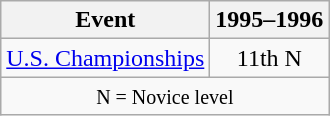<table class="wikitable" style="text-align:center">
<tr>
<th>Event</th>
<th>1995–1996</th>
</tr>
<tr>
<td align=left><a href='#'>U.S. Championships</a></td>
<td>11th N</td>
</tr>
<tr>
<td colspan=2 align=center><small> N = Novice level </small></td>
</tr>
</table>
